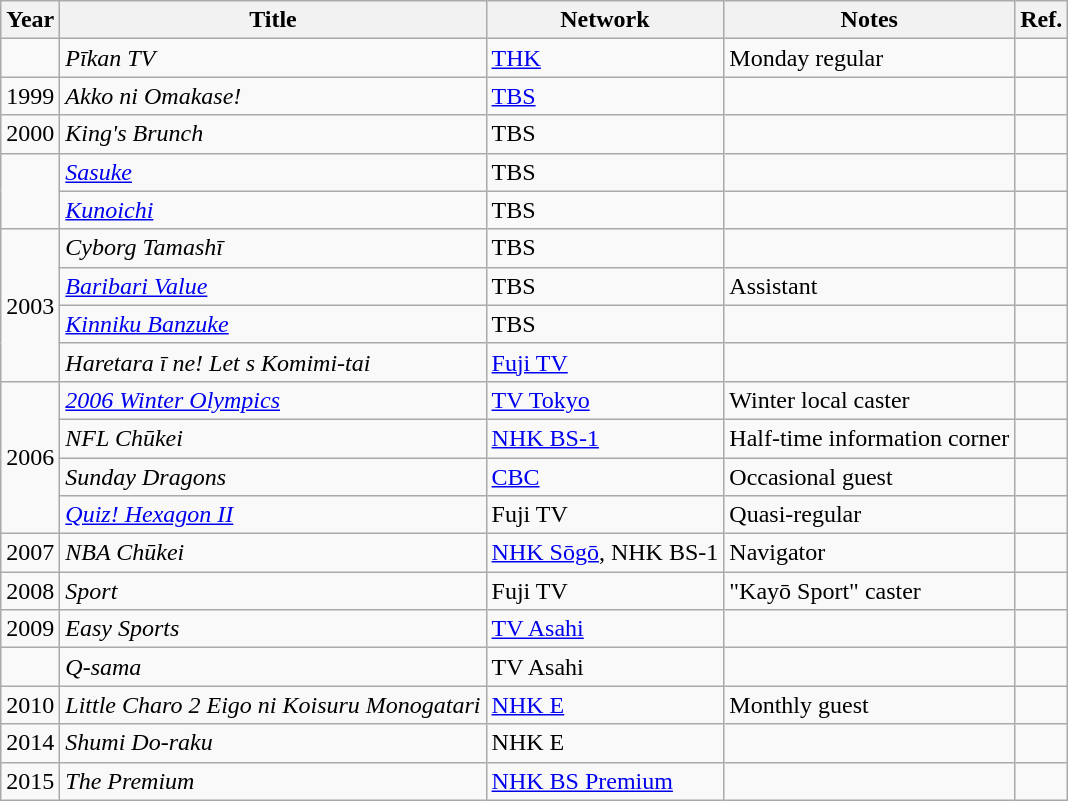<table class="wikitable">
<tr>
<th>Year</th>
<th>Title</th>
<th>Network</th>
<th>Notes</th>
<th>Ref.</th>
</tr>
<tr>
<td></td>
<td><em>Pīkan TV</em></td>
<td><a href='#'>THK</a></td>
<td>Monday regular</td>
<td></td>
</tr>
<tr>
<td>1999</td>
<td><em>Akko ni Omakase!</em></td>
<td><a href='#'>TBS</a></td>
<td></td>
<td></td>
</tr>
<tr>
<td>2000</td>
<td><em>King's Brunch</em></td>
<td>TBS</td>
<td></td>
<td></td>
</tr>
<tr>
<td rowspan="2"></td>
<td><em><a href='#'>Sasuke</a></em></td>
<td>TBS</td>
<td></td>
<td></td>
</tr>
<tr>
<td><em><a href='#'>Kunoichi</a></em></td>
<td>TBS</td>
<td></td>
<td></td>
</tr>
<tr>
<td rowspan="4">2003</td>
<td><em>Cyborg Tamashī</em></td>
<td>TBS</td>
<td></td>
<td></td>
</tr>
<tr>
<td><em><a href='#'>Baribari Value</a></em></td>
<td>TBS</td>
<td>Assistant</td>
<td></td>
</tr>
<tr>
<td><em><a href='#'>Kinniku Banzuke</a></em></td>
<td>TBS</td>
<td></td>
<td></td>
</tr>
<tr>
<td><em>Haretara ī ne! Let s Komimi-tai</em></td>
<td><a href='#'>Fuji TV</a></td>
<td></td>
<td></td>
</tr>
<tr>
<td rowspan="4">2006</td>
<td><em><a href='#'>2006 Winter Olympics</a></em></td>
<td><a href='#'>TV Tokyo</a></td>
<td>Winter local caster</td>
<td></td>
</tr>
<tr>
<td><em>NFL Chūkei</em></td>
<td><a href='#'>NHK BS-1</a></td>
<td>Half-time information corner</td>
<td></td>
</tr>
<tr>
<td><em>Sunday Dragons</em></td>
<td><a href='#'>CBC</a></td>
<td>Occasional guest</td>
<td></td>
</tr>
<tr>
<td><em><a href='#'>Quiz! Hexagon II</a></em></td>
<td>Fuji TV</td>
<td>Quasi-regular</td>
<td></td>
</tr>
<tr>
<td>2007</td>
<td><em>NBA Chūkei</em></td>
<td><a href='#'>NHK Sōgō</a>, NHK BS-1</td>
<td>Navigator</td>
<td></td>
</tr>
<tr>
<td>2008</td>
<td><em>Sport</em></td>
<td>Fuji TV</td>
<td>"Kayō Sport" caster</td>
<td></td>
</tr>
<tr>
<td>2009</td>
<td><em>Easy Sports</em></td>
<td><a href='#'>TV Asahi</a></td>
<td></td>
<td></td>
</tr>
<tr>
<td></td>
<td><em>Q-sama</em></td>
<td>TV Asahi</td>
<td></td>
<td></td>
</tr>
<tr>
<td>2010</td>
<td><em>Little Charo 2 Eigo ni Koisuru Monogatari</em></td>
<td><a href='#'>NHK E</a></td>
<td>Monthly guest</td>
<td></td>
</tr>
<tr>
<td>2014</td>
<td><em>Shumi Do-raku</em></td>
<td>NHK E</td>
<td></td>
<td></td>
</tr>
<tr>
<td>2015</td>
<td><em>The Premium</em></td>
<td><a href='#'>NHK BS Premium</a></td>
<td></td>
<td></td>
</tr>
</table>
